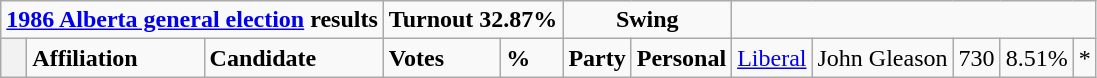<table class="wikitable">
<tr>
<td colspan="3" align=center><strong><a href='#'>1986 Alberta general election</a> results</strong></td>
<td colspan="2"><strong>Turnout 32.87%</strong></td>
<td colspan="2" align=center><strong>Swing</strong></td>
</tr>
<tr>
<th style="width: 10px;"></th>
<td><strong>Affiliation</strong></td>
<td><strong>Candidate</strong></td>
<td><strong>Votes</strong></td>
<td><strong>%</strong></td>
<td><strong>Party</strong></td>
<td><strong>Personal</strong><br>

</td>
<td><a href='#'>Liberal</a></td>
<td>John Gleason</td>
<td>730</td>
<td>8.51%</td>
<td colspan=2 align=center>*<br>


</td>
</tr>
</table>
